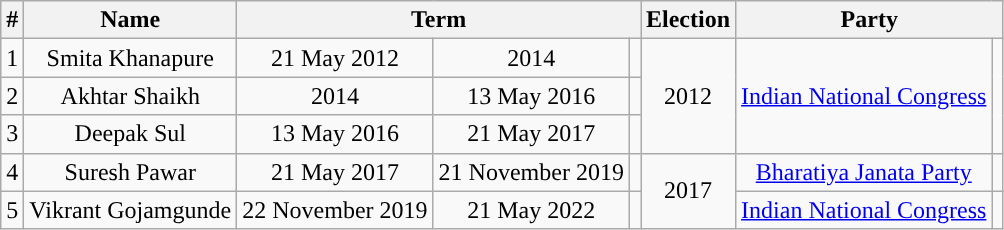<table class="wikitable">
<tr style="text-align:center">
<th>#</th>
<th>Name</th>
<th colspan="3">Term</th>
<th>Election</th>
<th colspan="2">Party</th>
</tr>
<tr style="text-align:center">
<td>1</td>
<td>Smita Khanapure</td>
<td>21 May 2012</td>
<td>2014</td>
<td></td>
<td rowspan=3>2012</td>
<td rowspan=3><a href='#'>Indian National Congress</a></td>
<td rowspan=3></td>
</tr>
<tr style="text-align:center">
<td>2</td>
<td>Akhtar Shaikh</td>
<td>2014</td>
<td>13 May 2016</td>
</tr>
<tr style="text-align:center">
<td>3</td>
<td>Deepak Sul</td>
<td>13 May 2016</td>
<td>21 May 2017</td>
<td></td>
</tr>
<tr style="text-align:center">
<td>4</td>
<td>Suresh Pawar</td>
<td>21 May 2017</td>
<td>21 November 2019</td>
<td></td>
<td rowspan=2>2017</td>
<td><a href='#'>Bharatiya Janata Party</a></td>
<td></td>
</tr>
<tr style="text-align:center">
<td>5</td>
<td>Vikrant Gojamgunde</td>
<td>22 November 2019</td>
<td>21 May 2022</td>
<td></td>
<td><a href='#'>Indian National Congress</a></td>
<td></td>
</tr>
</table>
